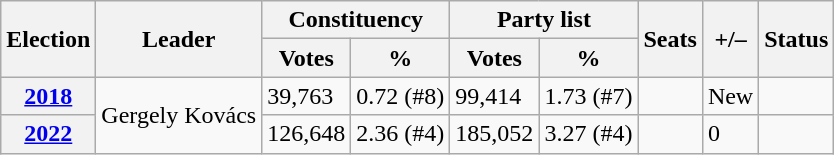<table class="wikitable">
<tr>
<th rowspan=2>Election</th>
<th rowspan=2>Leader</th>
<th colspan=2>Constituency</th>
<th colspan=2>Party list</th>
<th rowspan=2>Seats</th>
<th rowspan=2>+/–</th>
<th rowspan=2>Status</th>
</tr>
<tr>
<th>Votes</th>
<th>%</th>
<th>Votes</th>
<th>%</th>
</tr>
<tr>
<th><a href='#'>2018</a></th>
<td rowspan=2>Gergely Kovács</td>
<td>39,763</td>
<td>0.72 (#8)</td>
<td>99,414</td>
<td>1.73 (#7)</td>
<td></td>
<td>New</td>
<td></td>
</tr>
<tr>
<th><a href='#'>2022</a></th>
<td>126,648</td>
<td>2.36 (#4)</td>
<td>185,052</td>
<td>3.27 (#4)</td>
<td></td>
<td> 0</td>
<td></td>
</tr>
</table>
